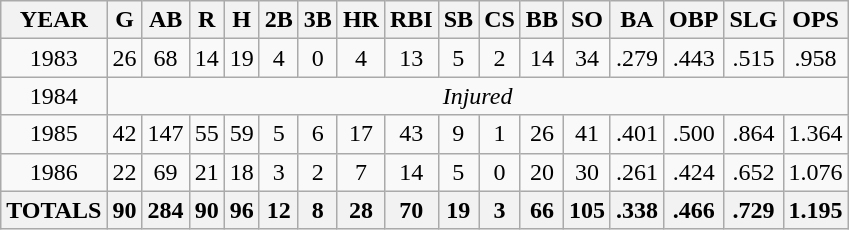<table class=wikitable style="text-align:center">
<tr>
<th>YEAR</th>
<th>G</th>
<th>AB</th>
<th>R</th>
<th>H</th>
<th>2B</th>
<th>3B</th>
<th>HR</th>
<th>RBI</th>
<th>SB</th>
<th>CS</th>
<th>BB</th>
<th>SO</th>
<th>BA</th>
<th>OBP</th>
<th>SLG</th>
<th>OPS</th>
</tr>
<tr>
<td>1983</td>
<td>26</td>
<td>68</td>
<td>14</td>
<td>19</td>
<td>4</td>
<td>0</td>
<td>4</td>
<td>13</td>
<td>5</td>
<td>2</td>
<td>14</td>
<td>34</td>
<td>.279</td>
<td>.443</td>
<td>.515</td>
<td>.958</td>
</tr>
<tr>
<td>1984</td>
<td colspan=16><em>Injured</em></td>
</tr>
<tr>
<td>1985</td>
<td>42</td>
<td>147</td>
<td>55</td>
<td>59</td>
<td>5</td>
<td>6</td>
<td>17</td>
<td>43</td>
<td>9</td>
<td>1</td>
<td>26</td>
<td>41</td>
<td>.401</td>
<td>.500</td>
<td>.864</td>
<td>1.364</td>
</tr>
<tr>
<td>1986</td>
<td>22</td>
<td>69</td>
<td>21</td>
<td>18</td>
<td>3</td>
<td>2</td>
<td>7</td>
<td>14</td>
<td>5</td>
<td>0</td>
<td>20</td>
<td>30</td>
<td>.261</td>
<td>.424</td>
<td>.652</td>
<td>1.076</td>
</tr>
<tr>
<th>TOTALS</th>
<th>90</th>
<th>284</th>
<th>90</th>
<th>96</th>
<th>12</th>
<th>8</th>
<th>28</th>
<th>70</th>
<th>19</th>
<th>3</th>
<th>66</th>
<th>105</th>
<th>.338</th>
<th>.466</th>
<th>.729</th>
<th>1.195</th>
</tr>
</table>
